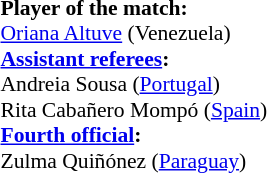<table width=100% style="font-size:90%">
<tr>
<td><br><strong>Player of the match:</strong>
<br><a href='#'>Oriana Altuve</a> (Venezuela)<br><strong><a href='#'>Assistant referees</a>:</strong>
<br>Andreia Sousa (<a href='#'>Portugal</a>)
<br>Rita Cabañero Mompó (<a href='#'>Spain</a>)
<br><strong><a href='#'>Fourth official</a>:</strong>
<br>Zulma Quiñónez (<a href='#'>Paraguay</a>)</td>
</tr>
</table>
